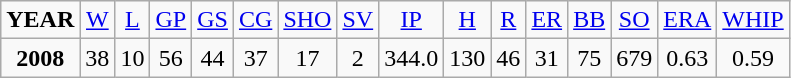<table class="wikitable">
<tr align=center>
<td><strong>YEAR</strong></td>
<td><a href='#'>W</a></td>
<td><a href='#'>L</a></td>
<td><a href='#'>GP</a></td>
<td><a href='#'>GS</a></td>
<td><a href='#'>CG</a></td>
<td><a href='#'>SHO</a></td>
<td><a href='#'>SV</a></td>
<td><a href='#'>IP</a></td>
<td><a href='#'>H</a></td>
<td><a href='#'>R</a></td>
<td><a href='#'>ER</a></td>
<td><a href='#'>BB</a></td>
<td><a href='#'>SO</a></td>
<td><a href='#'>ERA</a></td>
<td><a href='#'>WHIP</a></td>
</tr>
<tr align=center>
<td><strong>2008</strong></td>
<td>38</td>
<td>10</td>
<td>56</td>
<td>44</td>
<td>37</td>
<td>17</td>
<td>2</td>
<td>344.0</td>
<td>130</td>
<td>46</td>
<td>31</td>
<td>75</td>
<td>679</td>
<td>0.63</td>
<td>0.59</td>
</tr>
</table>
